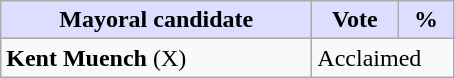<table class="wikitable">
<tr>
<th style="background:#ddf; width:200px;">Mayoral candidate</th>
<th style="background:#ddf; width:50px;">Vote</th>
<th style="background:#ddf; width:30px;">%</th>
</tr>
<tr>
<td><strong>Kent Muench</strong> (X)</td>
<td colspan="2">Acclaimed</td>
</tr>
</table>
